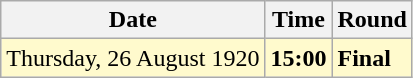<table class="wikitable">
<tr>
<th>Date</th>
<th>Time</th>
<th>Round</th>
</tr>
<tr style=background:lemonchiffon>
<td>Thursday, 26 August 1920</td>
<td><strong>15:00</strong></td>
<td><strong>Final</strong></td>
</tr>
</table>
